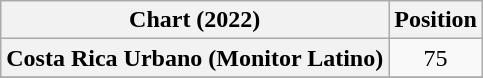<table class="wikitable plainrowheaders" style="text-align:center">
<tr>
<th scope="col">Chart (2022)</th>
<th scope="col">Position</th>
</tr>
<tr>
<th scope="row">Costa Rica Urbano (Monitor Latino)</th>
<td>75</td>
</tr>
<tr>
</tr>
</table>
